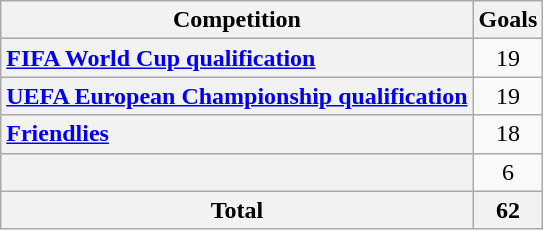<table class="wikitable sortable plainrowheaders" style="text-align: center">
<tr>
<th scope=col>Competition</th>
<th scope=col>Goals</th>
</tr>
<tr>
<th style="text-align:left" scope=row><a href='#'>FIFA World Cup qualification</a></th>
<td>19</td>
</tr>
<tr>
<th style="text-align:left" scope=row><a href='#'>UEFA European Championship qualification</a></th>
<td>19</td>
</tr>
<tr>
<th style="text-align:left" scope=row><a href='#'>Friendlies</a></th>
<td>18</td>
</tr>
<tr>
<th style="text-align:left" scope=row><a href='#'></a></th>
<td>6</td>
</tr>
<tr class="sortbottom">
<th>Total</th>
<th>62</th>
</tr>
</table>
